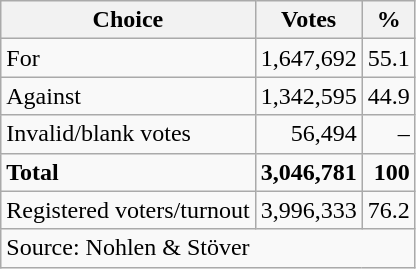<table class=wikitable style=text-align:right>
<tr>
<th>Choice</th>
<th>Votes</th>
<th>%</th>
</tr>
<tr>
<td align=left>For</td>
<td>1,647,692</td>
<td>55.1</td>
</tr>
<tr>
<td align=left>Against</td>
<td>1,342,595</td>
<td>44.9</td>
</tr>
<tr>
<td align=left>Invalid/blank votes</td>
<td>56,494</td>
<td>–</td>
</tr>
<tr>
<td align=left><strong>Total</strong></td>
<td><strong>3,046,781</strong></td>
<td><strong>100</strong></td>
</tr>
<tr>
<td align=left>Registered voters/turnout</td>
<td>3,996,333</td>
<td>76.2</td>
</tr>
<tr>
<td align=left colspan=3>Source: Nohlen & Stöver</td>
</tr>
</table>
